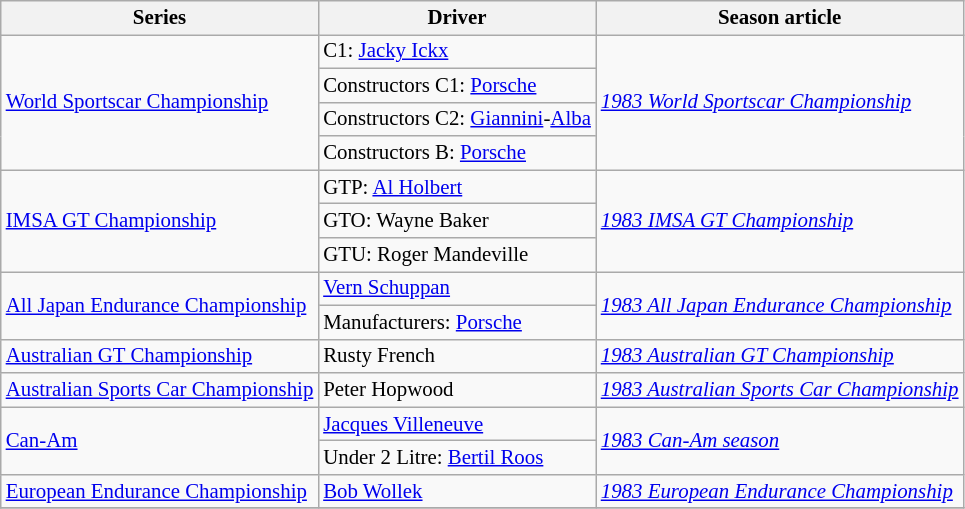<table class="wikitable" style="font-size: 87%;">
<tr>
<th>Series</th>
<th>Driver</th>
<th>Season article</th>
</tr>
<tr>
<td rowspan=4><a href='#'>World Sportscar Championship</a></td>
<td>C1:  <a href='#'>Jacky Ickx</a></td>
<td rowspan=4><em><a href='#'>1983 World Sportscar Championship</a></em></td>
</tr>
<tr>
<td>Constructors C1:  <a href='#'>Porsche</a></td>
</tr>
<tr>
<td>Constructors C2:  <a href='#'>Giannini</a>-<a href='#'>Alba</a></td>
</tr>
<tr>
<td>Constructors B:  <a href='#'>Porsche</a></td>
</tr>
<tr>
<td rowspan=3><a href='#'>IMSA GT Championship</a></td>
<td>GTP:  <a href='#'>Al Holbert</a></td>
<td rowspan=3><em><a href='#'>1983 IMSA GT Championship</a></em></td>
</tr>
<tr>
<td>GTO:  Wayne Baker</td>
</tr>
<tr>
<td>GTU:  Roger Mandeville</td>
</tr>
<tr>
<td rowspan=2><a href='#'>All Japan Endurance Championship</a></td>
<td> <a href='#'>Vern Schuppan</a></td>
<td rowspan=2><em><a href='#'>1983 All Japan Endurance Championship</a></em></td>
</tr>
<tr>
<td>Manufacturers:  <a href='#'>Porsche</a></td>
</tr>
<tr>
<td><a href='#'>Australian GT Championship</a></td>
<td> Rusty French</td>
<td><em><a href='#'>1983 Australian GT Championship</a></em></td>
</tr>
<tr>
<td><a href='#'>Australian Sports Car Championship</a></td>
<td> Peter Hopwood</td>
<td><em><a href='#'>1983 Australian Sports Car Championship</a></em></td>
</tr>
<tr>
<td rowspan=2><a href='#'>Can-Am</a></td>
<td> <a href='#'>Jacques Villeneuve</a></td>
<td rowspan=2><em><a href='#'>1983 Can-Am season</a></em></td>
</tr>
<tr>
<td>Under 2 Litre:  <a href='#'>Bertil Roos</a></td>
</tr>
<tr>
<td><a href='#'>European Endurance Championship</a></td>
<td> <a href='#'>Bob Wollek</a></td>
<td><em><a href='#'>1983 European Endurance Championship</a></em></td>
</tr>
<tr>
</tr>
</table>
